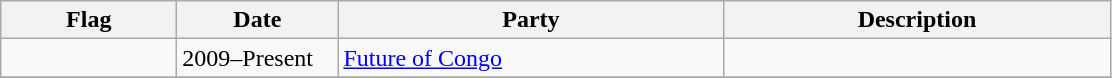<table class="wikitable">
<tr>
<th style="width:110px;">Flag</th>
<th style="width:100px;">Date</th>
<th style="width:250px;">Party</th>
<th style="width:250px;">Description</th>
</tr>
<tr>
<td></td>
<td>2009–Present</td>
<td><a href='#'>Future of Congo</a></td>
<td></td>
</tr>
<tr>
</tr>
</table>
